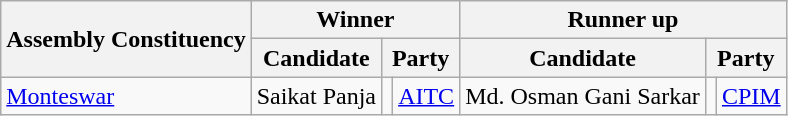<table class="wikitable">
<tr>
<th Rowspan="2">Assembly Constituency</th>
<th Colspan="3">Winner</th>
<th Colspan="3">Runner up</th>
</tr>
<tr>
<th>Candidate</th>
<th Colspan="2">Party</th>
<th>Candidate</th>
<th Colspan="2">Party</th>
</tr>
<tr>
<td><a href='#'>Monteswar</a></td>
<td>Saikat Panja</td>
<td bgcolor =></td>
<td><a href='#'>AITC</a></td>
<td>Md. Osman Gani Sarkar</td>
<td bgcolor =></td>
<td><a href='#'>CPIM</a></td>
</tr>
</table>
